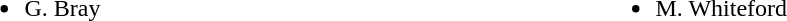<table style="width:100%;">
<tr>
<td style="vertical-align:top; width:20%;"><br><ul><li> G. Bray</li></ul></td>
<td style="vertical-align:top; width:20%;"><br><ul><li>M. Whiteford</li></ul></td>
<td style="vertical-align:top; width:20%;"></td>
</tr>
</table>
